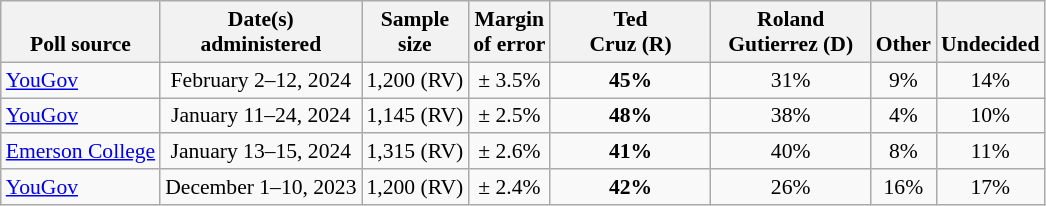<table class="wikitable" style="font-size:90%;text-align:center;">
<tr valign=bottom>
<th>Poll source</th>
<th>Date(s)<br>administered</th>
<th>Sample<br>size</th>
<th>Margin<br>of error</th>
<th style="width:100px;">Ted<br>Cruz (R)</th>
<th style="width:100px;">Roland<br>Gutierrez (D)</th>
<th>Other</th>
<th>Undecided</th>
</tr>
<tr>
<td style="text-align:left;"><a href='#'>YouGov</a></td>
<td>February 2–12, 2024</td>
<td>1,200 (RV)</td>
<td>± 3.5%</td>
<td><strong>45%</strong></td>
<td>31%</td>
<td>9%</td>
<td>14%</td>
</tr>
<tr>
<td style="text-align:left;"><a href='#'>YouGov</a></td>
<td data-sort-value="2024-02-01">January 11–24, 2024</td>
<td>1,145 (RV)</td>
<td>± 2.5%</td>
<td><strong>48%</strong></td>
<td>38%</td>
<td>4%</td>
<td>10%</td>
</tr>
<tr>
<td style="text-align:left;"><a href='#'>Emerson College</a></td>
<td>January 13–15, 2024</td>
<td>1,315 (RV)</td>
<td>± 2.6%</td>
<td><strong>41%</strong></td>
<td>40%</td>
<td>8%</td>
<td>11%</td>
</tr>
<tr>
<td style="text-align:left;"><a href='#'>YouGov</a></td>
<td>December 1–10, 2023</td>
<td>1,200 (RV)</td>
<td>± 2.4%</td>
<td><strong>42%</strong></td>
<td>26%</td>
<td>16%</td>
<td>17%</td>
</tr>
</table>
